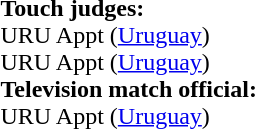<table style="width:100%">
<tr>
<td><br><br><strong>Touch judges:</strong>
<br>URU Appt (<a href='#'>Uruguay</a>)
<br>URU Appt (<a href='#'>Uruguay</a>)
<br><strong>Television match official:</strong>
<br>URU Appt (<a href='#'>Uruguay</a>)</td>
</tr>
</table>
